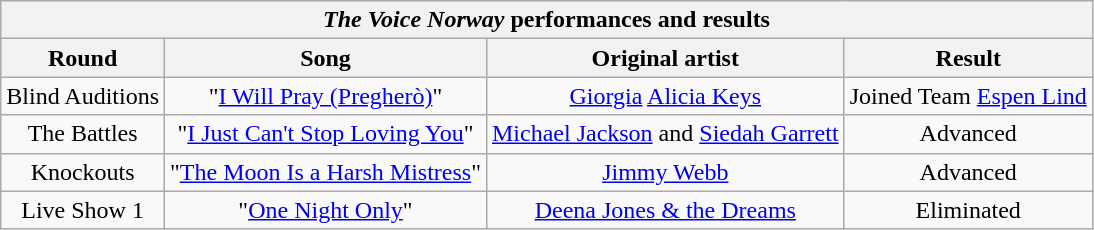<table class="wikitable collapsible" style="text-align:center;">
<tr>
<th colspan="4"><em>The Voice Norway</em> performances and results</th>
</tr>
<tr>
<th scope="col">Round</th>
<th scope="col">Song</th>
<th scope="col">Original artist</th>
<th scope="col">Result</th>
</tr>
<tr>
<td>Blind Auditions</td>
<td>"<a href='#'>I Will Pray (Pregherò)</a>"</td>
<td><a href='#'>Giorgia</a>  <a href='#'>Alicia Keys</a></td>
<td>Joined Team <a href='#'>Espen Lind</a></td>
</tr>
<tr>
<td>The Battles</td>
<td>"<a href='#'>I Just Can't Stop Loving You</a>"</td>
<td><a href='#'>Michael Jackson</a> and <a href='#'>Siedah Garrett</a></td>
<td>Advanced</td>
</tr>
<tr>
<td>Knockouts</td>
<td>"<a href='#'>The Moon Is a Harsh Mistress</a>"</td>
<td><a href='#'>Jimmy Webb</a></td>
<td>Advanced</td>
</tr>
<tr>
<td>Live Show 1</td>
<td>"<a href='#'>One Night Only</a>"</td>
<td><a href='#'>Deena Jones & the Dreams</a></td>
<td>Eliminated</td>
</tr>
</table>
